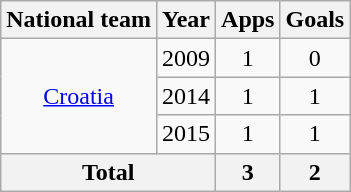<table class="wikitable" style="text-align:center">
<tr>
<th>National team</th>
<th>Year</th>
<th>Apps</th>
<th>Goals</th>
</tr>
<tr>
<td rowspan="3"><a href='#'>Croatia</a></td>
<td>2009</td>
<td>1</td>
<td>0</td>
</tr>
<tr>
<td>2014</td>
<td>1</td>
<td>1</td>
</tr>
<tr>
<td>2015</td>
<td>1</td>
<td>1</td>
</tr>
<tr>
<th colspan="2">Total</th>
<th>3</th>
<th>2</th>
</tr>
</table>
